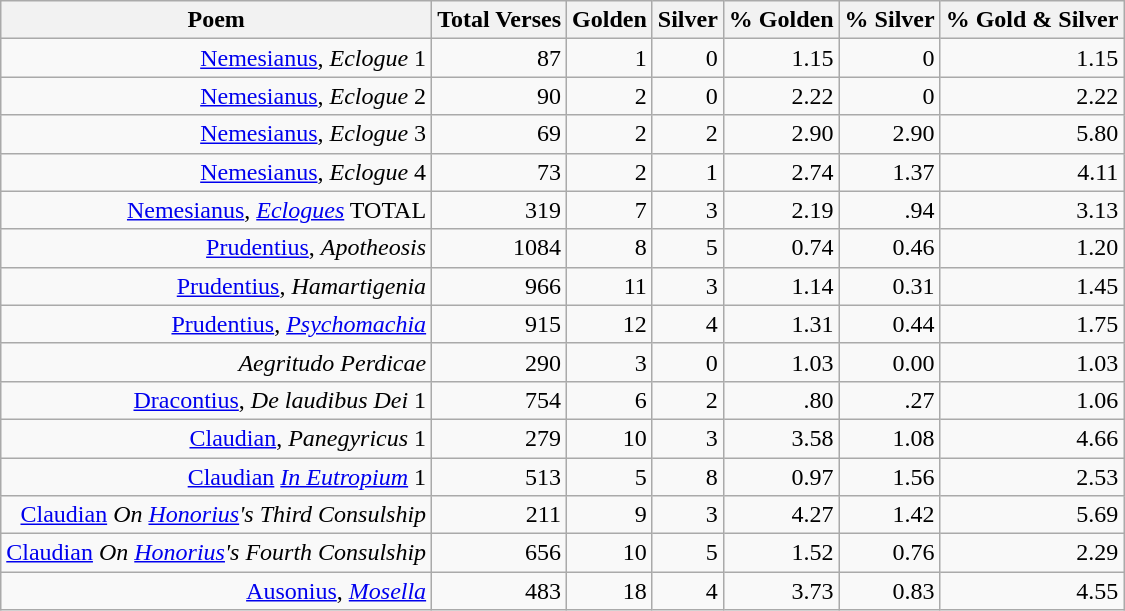<table border=1 class="wikitable sortable" style="text-align: right">
<tr>
<th style="text-align: center">Poem</th>
<th style="text-align: center">Total Verses</th>
<th style="text-align: center">Golden</th>
<th style="text-align: center">Silver</th>
<th style="text-align: center">% Golden</th>
<th style="text-align: center">% Silver</th>
<th style="text-align: center">% Gold & Silver</th>
</tr>
<tr>
<td><a href='#'>Nemesianus</a>, <em>Eclogue</em> 1</td>
<td>87</td>
<td>1</td>
<td>0</td>
<td>1.15</td>
<td>0</td>
<td>1.15</td>
</tr>
<tr>
<td><a href='#'>Nemesianus</a>, <em>Eclogue</em> 2</td>
<td>90</td>
<td>2</td>
<td>0</td>
<td>2.22</td>
<td>0</td>
<td>2.22</td>
</tr>
<tr>
<td><a href='#'>Nemesianus</a>, <em>Eclogue</em> 3</td>
<td>69</td>
<td>2</td>
<td>2</td>
<td>2.90</td>
<td>2.90</td>
<td>5.80</td>
</tr>
<tr>
<td><a href='#'>Nemesianus</a>, <em>Eclogue</em> 4</td>
<td>73</td>
<td>2</td>
<td>1</td>
<td>2.74</td>
<td>1.37</td>
<td>4.11</td>
</tr>
<tr>
<td><a href='#'>Nemesianus</a>, <a href='#'><em>Eclogues</em></a> TOTAL</td>
<td>319</td>
<td>7</td>
<td>3</td>
<td>2.19</td>
<td>.94</td>
<td>3.13</td>
</tr>
<tr>
<td><a href='#'>Prudentius</a>, <em>Apotheosis</em></td>
<td>1084</td>
<td>8</td>
<td>5</td>
<td>0.74</td>
<td>0.46</td>
<td>1.20</td>
</tr>
<tr>
<td><a href='#'>Prudentius</a>, <em>Hamartigenia</em></td>
<td>966</td>
<td>11</td>
<td>3</td>
<td>1.14</td>
<td>0.31</td>
<td>1.45</td>
</tr>
<tr>
<td><a href='#'>Prudentius</a>, <em><a href='#'>Psychomachia</a></em></td>
<td>915</td>
<td>12</td>
<td>4</td>
<td>1.31</td>
<td>0.44</td>
<td>1.75</td>
</tr>
<tr>
<td><em>Aegritudo Perdicae</em></td>
<td>290</td>
<td>3</td>
<td>0</td>
<td>1.03</td>
<td>0.00</td>
<td>1.03</td>
</tr>
<tr>
<td><a href='#'>Dracontius</a>, <em>De laudibus Dei</em> 1</td>
<td>754</td>
<td>6</td>
<td>2</td>
<td>.80</td>
<td>.27</td>
<td>1.06</td>
</tr>
<tr>
<td><a href='#'>Claudian</a>, <em>Panegyricus</em> 1</td>
<td>279</td>
<td>10</td>
<td>3</td>
<td>3.58</td>
<td>1.08</td>
<td>4.66</td>
</tr>
<tr>
<td><a href='#'>Claudian</a> <em><a href='#'>In Eutropium</a></em> 1</td>
<td>513</td>
<td>5</td>
<td>8</td>
<td>0.97</td>
<td>1.56</td>
<td>2.53</td>
</tr>
<tr>
<td><a href='#'>Claudian</a> <em>On <a href='#'>Honorius</a>'s Third Consulship</em></td>
<td>211</td>
<td>9</td>
<td>3</td>
<td>4.27</td>
<td>1.42</td>
<td>5.69</td>
</tr>
<tr>
<td><a href='#'>Claudian</a> <em>On <a href='#'>Honorius</a>'s Fourth Consulship</em></td>
<td>656</td>
<td>10</td>
<td>5</td>
<td>1.52</td>
<td>0.76</td>
<td>2.29</td>
</tr>
<tr>
<td><a href='#'>Ausonius</a>, <em><a href='#'>Mosella</a></em></td>
<td>483</td>
<td>18</td>
<td>4</td>
<td>3.73</td>
<td>0.83</td>
<td>4.55</td>
</tr>
</table>
